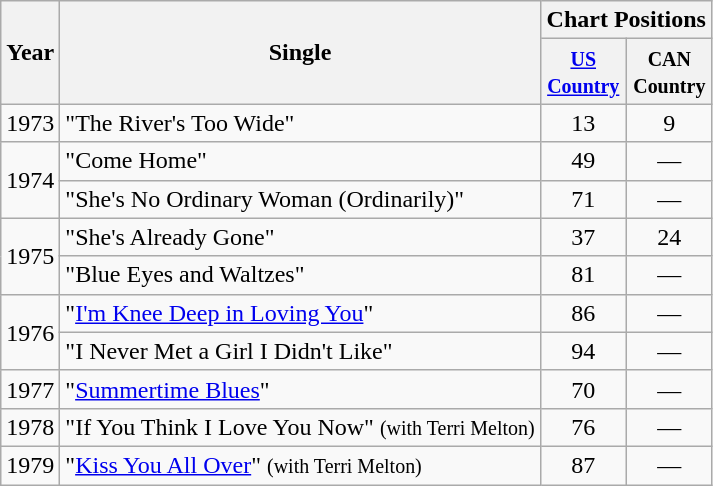<table class="wikitable">
<tr>
<th rowspan="2">Year</th>
<th rowspan="2">Single</th>
<th colspan="2">Chart Positions</th>
</tr>
<tr>
<th width="50"><small><a href='#'>US Country</a></small></th>
<th width="50"><small>CAN Country</small></th>
</tr>
<tr>
<td>1973</td>
<td>"The River's Too Wide"</td>
<td align=center>13</td>
<td align=center>9</td>
</tr>
<tr>
<td rowspan=2>1974</td>
<td>"Come Home"</td>
<td align=center>49</td>
<td align=center>—</td>
</tr>
<tr>
<td>"She's No Ordinary Woman (Ordinarily)"</td>
<td align=center>71</td>
<td align=center>—</td>
</tr>
<tr>
<td rowspan=2>1975</td>
<td>"She's Already Gone"</td>
<td align=center>37</td>
<td align=center>24</td>
</tr>
<tr>
<td>"Blue Eyes and Waltzes"</td>
<td align=center>81</td>
<td align=center>—</td>
</tr>
<tr>
<td rowspan=2>1976</td>
<td>"<a href='#'>I'm Knee Deep in Loving You</a>"</td>
<td align=center>86</td>
<td align=center>—</td>
</tr>
<tr>
<td>"I Never Met a Girl I Didn't Like"</td>
<td align=center>94</td>
<td align=center>—</td>
</tr>
<tr>
<td>1977</td>
<td>"<a href='#'>Summertime Blues</a>"</td>
<td align=center>70</td>
<td align=center>—</td>
</tr>
<tr>
<td>1978</td>
<td>"If You Think I Love You Now" <small>(with Terri Melton)</small></td>
<td align=center>76</td>
<td align=center>—</td>
</tr>
<tr>
<td>1979</td>
<td>"<a href='#'>Kiss You All Over</a>" <small>(with Terri Melton)</small></td>
<td align=center>87</td>
<td align=center>—</td>
</tr>
</table>
